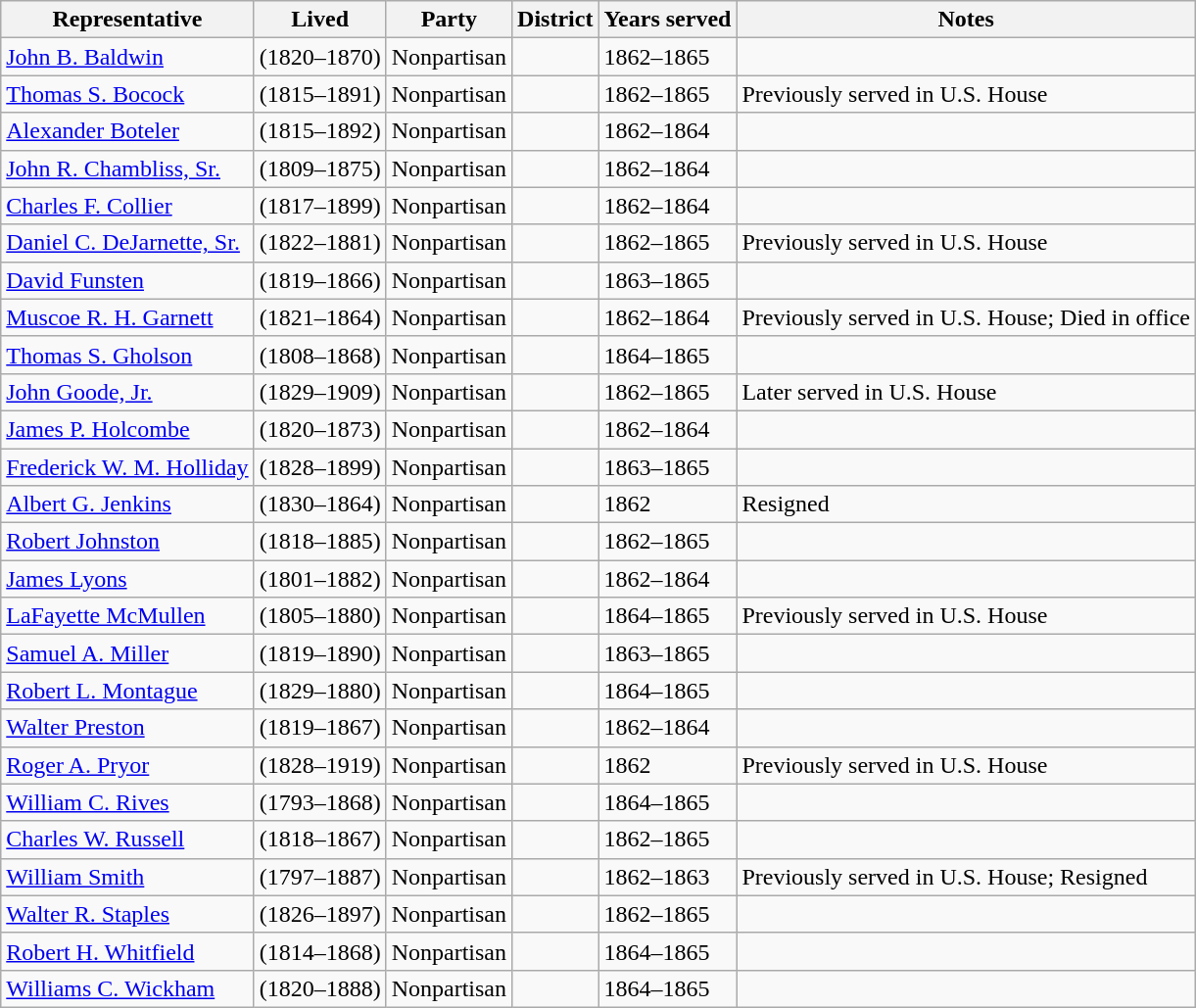<table class=wikitable>
<tr valign=bottom>
<th>Representative</th>
<th>Lived</th>
<th>Party</th>
<th>District</th>
<th>Years served</th>
<th>Notes</th>
</tr>
<tr>
<td><a href='#'>John B. Baldwin</a></td>
<td>(1820–1870)</td>
<td>Nonpartisan</td>
<td></td>
<td>1862–1865</td>
<td></td>
</tr>
<tr>
<td><a href='#'>Thomas S. Bocock</a></td>
<td>(1815–1891)</td>
<td>Nonpartisan</td>
<td></td>
<td>1862–1865</td>
<td>Previously served in U.S. House</td>
</tr>
<tr>
<td><a href='#'>Alexander Boteler</a></td>
<td>(1815–1892)</td>
<td>Nonpartisan</td>
<td></td>
<td>1862–1864</td>
<td></td>
</tr>
<tr>
<td><a href='#'>John R. Chambliss, Sr.</a></td>
<td>(1809–1875)</td>
<td>Nonpartisan</td>
<td></td>
<td>1862–1864</td>
<td></td>
</tr>
<tr>
<td><a href='#'>Charles F. Collier</a></td>
<td>(1817–1899)</td>
<td>Nonpartisan</td>
<td></td>
<td>1862–1864</td>
<td></td>
</tr>
<tr>
<td><a href='#'>Daniel C. DeJarnette, Sr.</a></td>
<td>(1822–1881)</td>
<td>Nonpartisan</td>
<td></td>
<td>1862–1865</td>
<td>Previously served in U.S. House</td>
</tr>
<tr>
<td><a href='#'>David Funsten</a></td>
<td>(1819–1866)</td>
<td>Nonpartisan</td>
<td></td>
<td>1863–1865</td>
<td></td>
</tr>
<tr>
<td><a href='#'>Muscoe R. H. Garnett</a></td>
<td>(1821–1864)</td>
<td>Nonpartisan</td>
<td></td>
<td>1862–1864</td>
<td>Previously served in U.S. House; Died in office</td>
</tr>
<tr>
<td><a href='#'>Thomas S. Gholson</a></td>
<td>(1808–1868)</td>
<td>Nonpartisan</td>
<td></td>
<td>1864–1865</td>
<td></td>
</tr>
<tr>
<td><a href='#'>John Goode, Jr.</a></td>
<td>(1829–1909)</td>
<td>Nonpartisan</td>
<td></td>
<td>1862–1865</td>
<td>Later served in U.S. House</td>
</tr>
<tr>
<td><a href='#'>James P. Holcombe</a></td>
<td>(1820–1873)</td>
<td>Nonpartisan</td>
<td></td>
<td>1862–1864</td>
<td></td>
</tr>
<tr>
<td><a href='#'>Frederick W. M. Holliday</a></td>
<td>(1828–1899)</td>
<td>Nonpartisan</td>
<td></td>
<td>1863–1865</td>
<td></td>
</tr>
<tr>
<td><a href='#'>Albert G. Jenkins</a></td>
<td>(1830–1864)</td>
<td>Nonpartisan</td>
<td></td>
<td>1862</td>
<td>Resigned</td>
</tr>
<tr>
<td><a href='#'>Robert Johnston</a></td>
<td>(1818–1885)</td>
<td>Nonpartisan</td>
<td></td>
<td>1862–1865</td>
<td></td>
</tr>
<tr>
<td><a href='#'>James Lyons</a></td>
<td>(1801–1882)</td>
<td>Nonpartisan</td>
<td></td>
<td>1862–1864</td>
<td></td>
</tr>
<tr>
<td><a href='#'>LaFayette McMullen</a></td>
<td>(1805–1880)</td>
<td>Nonpartisan</td>
<td></td>
<td>1864–1865</td>
<td>Previously served in U.S. House</td>
</tr>
<tr>
<td><a href='#'>Samuel A. Miller</a></td>
<td>(1819–1890)</td>
<td>Nonpartisan</td>
<td></td>
<td>1863–1865</td>
<td></td>
</tr>
<tr>
<td><a href='#'>Robert L. Montague</a></td>
<td>(1829–1880)</td>
<td>Nonpartisan</td>
<td></td>
<td>1864–1865</td>
<td></td>
</tr>
<tr>
<td><a href='#'>Walter Preston</a></td>
<td>(1819–1867)</td>
<td>Nonpartisan</td>
<td></td>
<td>1862–1864</td>
<td></td>
</tr>
<tr>
<td><a href='#'>Roger A. Pryor</a></td>
<td>(1828–1919)</td>
<td>Nonpartisan</td>
<td></td>
<td>1862</td>
<td>Previously served in U.S. House</td>
</tr>
<tr>
<td><a href='#'>William C. Rives</a></td>
<td>(1793–1868)</td>
<td>Nonpartisan</td>
<td></td>
<td>1864–1865</td>
<td></td>
</tr>
<tr>
<td><a href='#'>Charles W. Russell</a></td>
<td>(1818–1867)</td>
<td>Nonpartisan</td>
<td></td>
<td>1862–1865</td>
<td></td>
</tr>
<tr>
<td><a href='#'>William Smith</a></td>
<td>(1797–1887)</td>
<td>Nonpartisan</td>
<td></td>
<td>1862–1863</td>
<td>Previously served in U.S. House; Resigned</td>
</tr>
<tr>
<td><a href='#'>Walter R. Staples</a></td>
<td>(1826–1897)</td>
<td>Nonpartisan</td>
<td></td>
<td>1862–1865</td>
<td></td>
</tr>
<tr>
<td><a href='#'>Robert H. Whitfield</a></td>
<td>(1814–1868)</td>
<td>Nonpartisan</td>
<td></td>
<td>1864–1865</td>
<td></td>
</tr>
<tr>
<td><a href='#'>Williams C. Wickham</a></td>
<td>(1820–1888)</td>
<td>Nonpartisan</td>
<td></td>
<td>1864–1865</td>
<td></td>
</tr>
</table>
